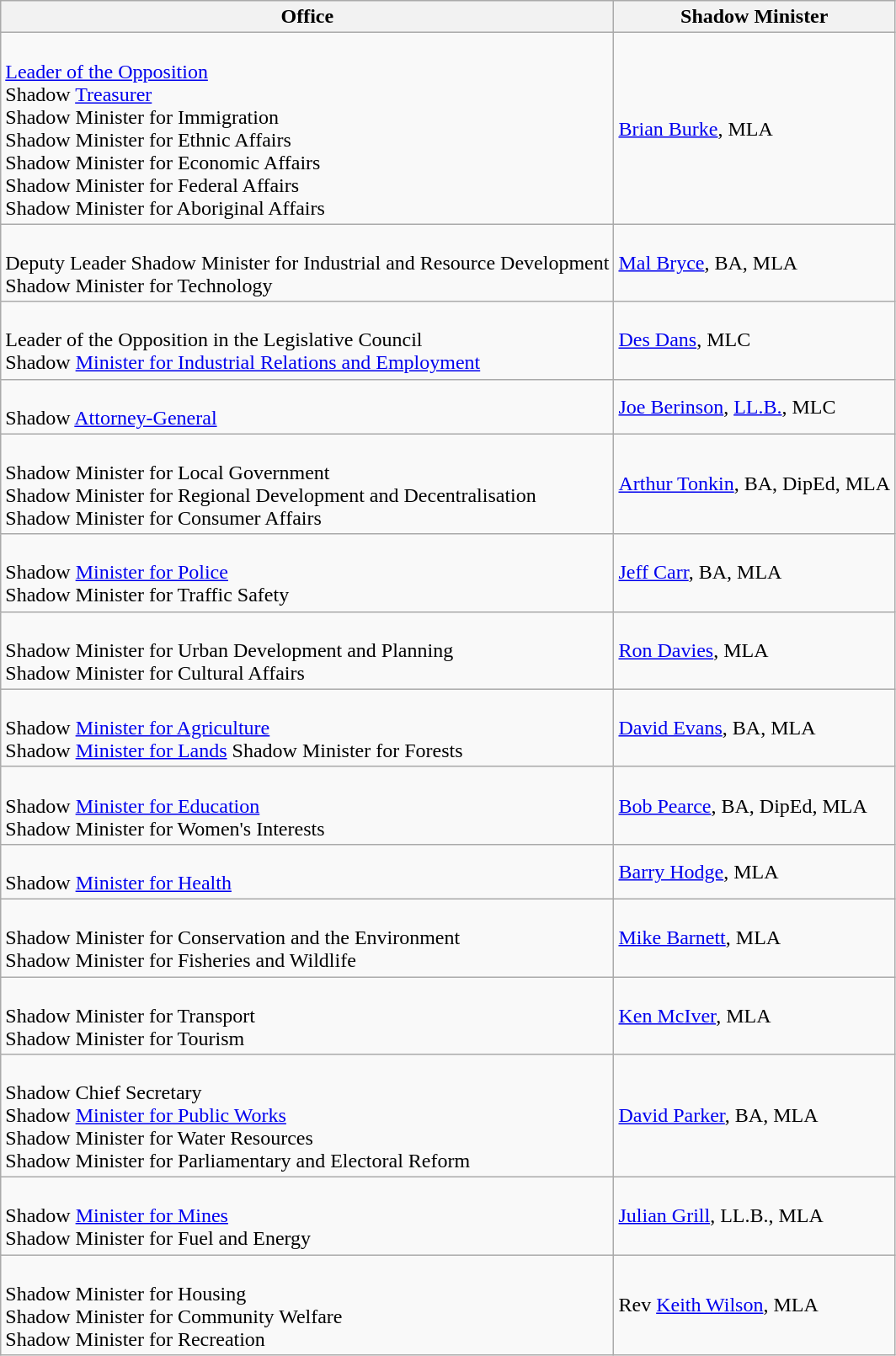<table class="wikitable">
<tr>
<th>Office</th>
<th>Shadow Minister</th>
</tr>
<tr>
<td><br><a href='#'>Leader of the Opposition</a><br>
Shadow <a href='#'>Treasurer</a><br>
Shadow Minister for Immigration<br>
Shadow Minister for Ethnic Affairs<br>
Shadow Minister for Economic Affairs<br>
Shadow Minister for Federal Affairs<br>
Shadow Minister for Aboriginal Affairs<br></td>
<td><a href='#'>Brian Burke</a>, MLA</td>
</tr>
<tr>
<td><br>Deputy Leader
Shadow Minister for Industrial and Resource Development<br>
Shadow Minister for Technology<br></td>
<td><a href='#'>Mal Bryce</a>, BA, MLA</td>
</tr>
<tr>
<td><br>Leader of the Opposition in the Legislative Council<br>
Shadow <a href='#'>Minister for Industrial Relations and Employment</a><br></td>
<td><a href='#'>Des Dans</a>, MLC</td>
</tr>
<tr>
<td><br>Shadow <a href='#'>Attorney-General</a><br></td>
<td><a href='#'>Joe Berinson</a>, <a href='#'>LL.B.</a>, MLC</td>
</tr>
<tr>
<td><br>Shadow Minister for Local Government<br>
Shadow Minister for Regional Development and Decentralisation<br>
Shadow Minister for Consumer Affairs<br></td>
<td><a href='#'>Arthur Tonkin</a>, BA, DipEd, MLA</td>
</tr>
<tr>
<td><br>Shadow <a href='#'>Minister for Police</a><br>
Shadow Minister for Traffic Safety<br></td>
<td><a href='#'>Jeff Carr</a>, BA, MLA</td>
</tr>
<tr>
<td><br>Shadow Minister for Urban Development and Planning<br>
Shadow Minister for Cultural Affairs<br></td>
<td><a href='#'>Ron Davies</a>, MLA</td>
</tr>
<tr>
<td><br>Shadow <a href='#'>Minister for Agriculture</a><br>
Shadow <a href='#'>Minister for Lands</a>
Shadow Minister for Forests<br></td>
<td><a href='#'>David Evans</a>, BA, MLA</td>
</tr>
<tr>
<td><br>Shadow <a href='#'>Minister for Education</a><br>
Shadow Minister for Women's Interests</td>
<td><a href='#'>Bob Pearce</a>, BA, DipEd, MLA</td>
</tr>
<tr>
<td><br>Shadow <a href='#'>Minister for Health</a><br></td>
<td><a href='#'>Barry Hodge</a>, MLA</td>
</tr>
<tr>
<td><br>Shadow Minister for Conservation and the Environment<br>
Shadow Minister for Fisheries and Wildlife<br></td>
<td><a href='#'>Mike Barnett</a>, MLA</td>
</tr>
<tr>
<td><br>Shadow Minister for Transport<br>
Shadow Minister for Tourism<br></td>
<td><a href='#'>Ken McIver</a>, MLA</td>
</tr>
<tr>
<td><br>Shadow Chief Secretary<br>
Shadow <a href='#'>Minister for Public Works</a><br>
Shadow Minister for Water Resources<br>
Shadow Minister for Parliamentary and Electoral Reform</td>
<td><a href='#'>David Parker</a>, BA, MLA</td>
</tr>
<tr>
<td><br>Shadow <a href='#'>Minister for Mines</a><br>
Shadow Minister for Fuel and Energy</td>
<td><a href='#'>Julian Grill</a>, LL.B., MLA</td>
</tr>
<tr>
<td><br>Shadow Minister for Housing<br>
Shadow Minister for Community Welfare<br>
Shadow Minister for Recreation</td>
<td>Rev <a href='#'>Keith Wilson</a>, MLA</td>
</tr>
</table>
